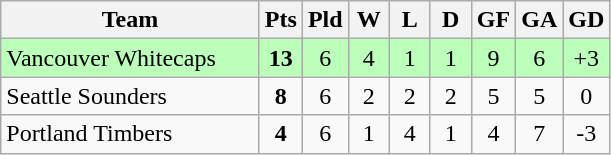<table class="wikitable" style="text-align: center;">
<tr>
<th style="width:165px;">Team</th>
<th width="20">Pts</th>
<th width="20">Pld</th>
<th width="20">W</th>
<th width="20">L</th>
<th width="20">D</th>
<th width="20">GF</th>
<th width="20">GA</th>
<th width="20">GD</th>
</tr>
<tr style="background:#bfb;">
<td style="text-align:left;">Vancouver Whitecaps</td>
<td><strong>13</strong></td>
<td>6</td>
<td>4</td>
<td>1</td>
<td>1</td>
<td>9</td>
<td>6</td>
<td>+3</td>
</tr>
<tr>
<td style="text-align:left;">Seattle Sounders</td>
<td><strong>8</strong></td>
<td>6</td>
<td>2</td>
<td>2</td>
<td>2</td>
<td>5</td>
<td>5</td>
<td>0</td>
</tr>
<tr>
<td style="text-align:left;">Portland Timbers</td>
<td><strong>4</strong></td>
<td>6</td>
<td>1</td>
<td>4</td>
<td>1</td>
<td>4</td>
<td>7</td>
<td>-3</td>
</tr>
</table>
